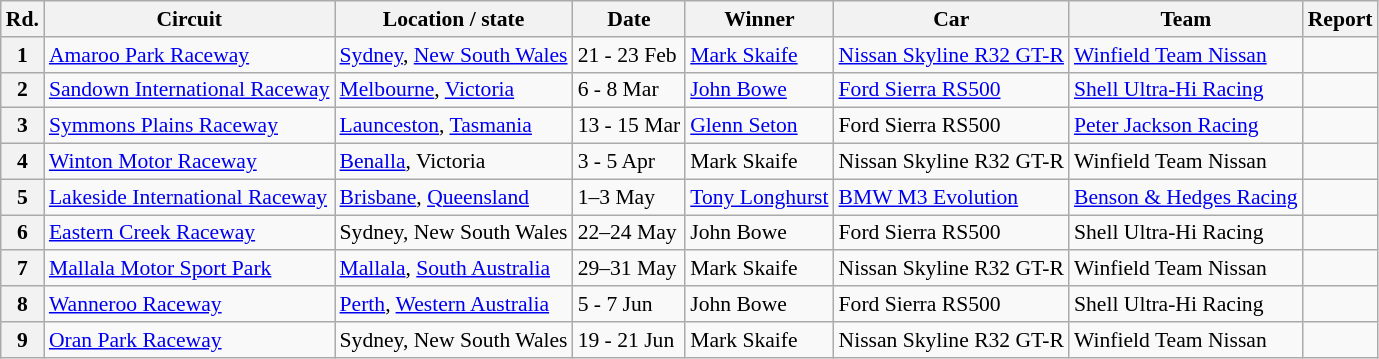<table class="wikitable" style="font-size: 90%">
<tr>
<th>Rd.</th>
<th>Circuit</th>
<th>Location / state</th>
<th>Date</th>
<th>Winner</th>
<th>Car</th>
<th>Team</th>
<th>Report</th>
</tr>
<tr>
<th>1</th>
<td><a href='#'>Amaroo Park Raceway</a></td>
<td><a href='#'>Sydney</a>, <a href='#'>New South Wales</a></td>
<td>21 - 23 Feb</td>
<td> <a href='#'>Mark Skaife</a></td>
<td><a href='#'>Nissan Skyline R32 GT-R</a></td>
<td><a href='#'>Winfield Team Nissan</a></td>
<td></td>
</tr>
<tr>
<th>2</th>
<td><a href='#'>Sandown International Raceway</a></td>
<td><a href='#'>Melbourne</a>, <a href='#'>Victoria</a></td>
<td>6 - 8 Mar</td>
<td> <a href='#'>John Bowe</a></td>
<td><a href='#'>Ford Sierra RS500</a></td>
<td><a href='#'>Shell Ultra-Hi Racing</a></td>
<td></td>
</tr>
<tr>
<th>3</th>
<td><a href='#'>Symmons Plains Raceway</a></td>
<td><a href='#'>Launceston</a>, <a href='#'>Tasmania</a></td>
<td>13 - 15 Mar</td>
<td> <a href='#'>Glenn Seton</a></td>
<td>Ford Sierra RS500</td>
<td><a href='#'>Peter Jackson Racing</a></td>
<td></td>
</tr>
<tr>
<th>4</th>
<td><a href='#'>Winton Motor Raceway</a></td>
<td><a href='#'>Benalla</a>, Victoria</td>
<td>3 - 5 Apr</td>
<td> Mark Skaife</td>
<td>Nissan Skyline R32 GT-R</td>
<td>Winfield Team Nissan</td>
<td></td>
</tr>
<tr>
<th>5</th>
<td><a href='#'>Lakeside International Raceway</a></td>
<td><a href='#'>Brisbane</a>, <a href='#'>Queensland</a></td>
<td>1–3 May</td>
<td> <a href='#'>Tony Longhurst</a></td>
<td><a href='#'>BMW M3 Evolution</a></td>
<td><a href='#'>Benson & Hedges Racing</a></td>
<td></td>
</tr>
<tr>
<th>6</th>
<td><a href='#'>Eastern Creek Raceway</a></td>
<td>Sydney, New South Wales</td>
<td>22–24 May</td>
<td> John Bowe</td>
<td>Ford Sierra RS500</td>
<td>Shell Ultra-Hi Racing</td>
<td></td>
</tr>
<tr>
<th>7</th>
<td><a href='#'>Mallala Motor Sport Park</a></td>
<td><a href='#'>Mallala</a>, <a href='#'>South Australia</a></td>
<td>29–31 May</td>
<td> Mark Skaife</td>
<td>Nissan Skyline R32 GT-R</td>
<td>Winfield Team Nissan</td>
<td></td>
</tr>
<tr>
<th>8</th>
<td><a href='#'>Wanneroo Raceway</a></td>
<td><a href='#'>Perth</a>, <a href='#'>Western Australia</a></td>
<td>5 - 7 Jun</td>
<td> John Bowe</td>
<td>Ford Sierra RS500</td>
<td>Shell Ultra-Hi Racing</td>
<td></td>
</tr>
<tr>
<th>9</th>
<td><a href='#'>Oran Park Raceway</a></td>
<td>Sydney, New South Wales</td>
<td>19 - 21 Jun</td>
<td> Mark Skaife</td>
<td>Nissan Skyline R32 GT-R</td>
<td>Winfield Team Nissan</td>
<td></td>
</tr>
</table>
